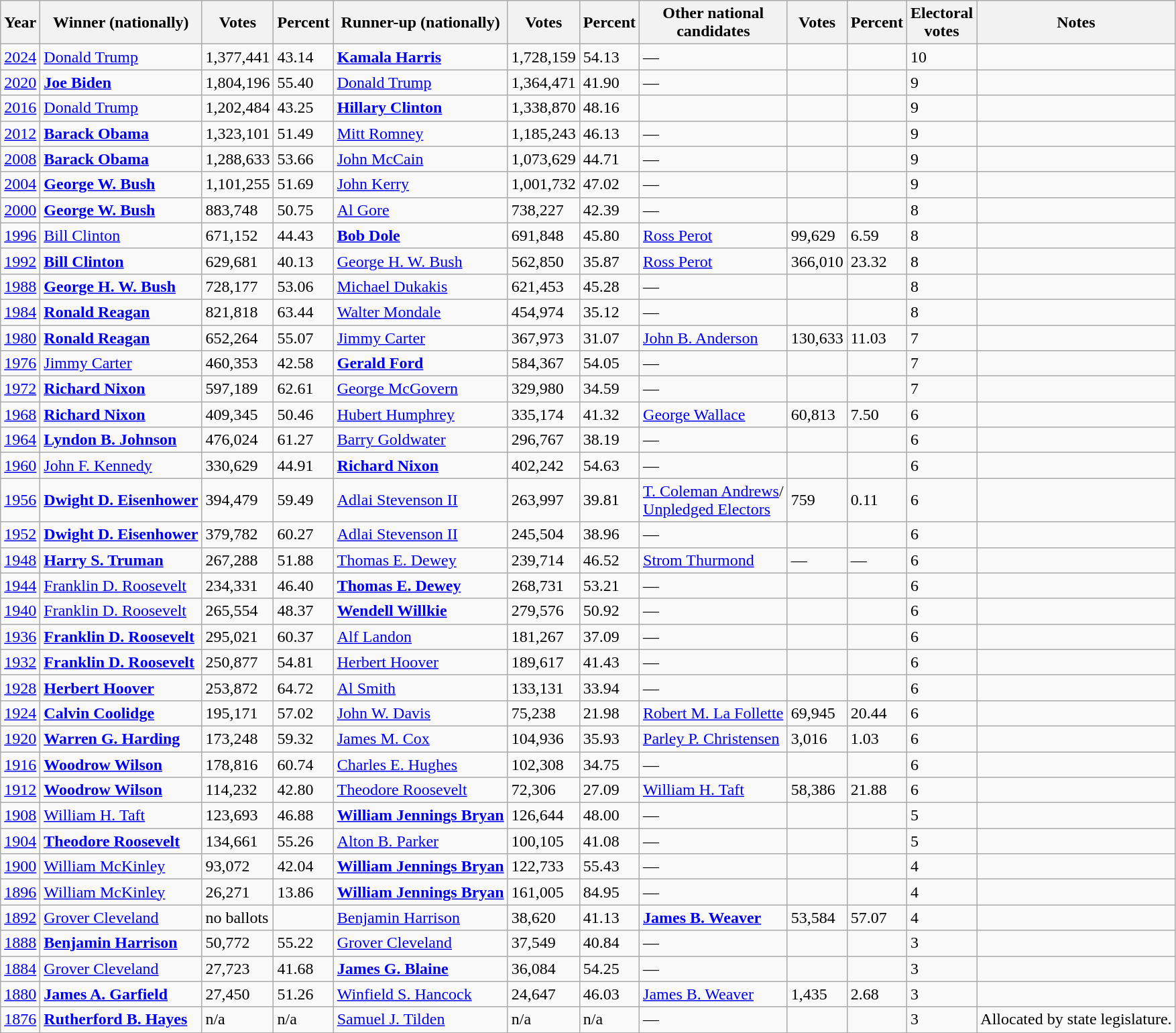<table class="wikitable sortable">
<tr>
<th data-sort-type="number">Year</th>
<th>Winner (nationally)</th>
<th data-sort-type="number">Votes</th>
<th data-sort-type="number">Percent</th>
<th>Runner-up (nationally)</th>
<th data-sort-type="number">Votes</th>
<th data-sort-type="number">Percent</th>
<th>Other national<br>candidates</th>
<th data-sort-type="number">Votes</th>
<th data-sort-type="number">Percent</th>
<th data-sort-type="number">Electoral<br>votes</th>
<th class="unsortable">Notes</th>
</tr>
<tr>
<td><a href='#'>2024</a></td>
<td><a href='#'>Donald Trump</a></td>
<td>1,377,441</td>
<td>43.14</td>
<td><strong><a href='#'>Kamala Harris</a></strong></td>
<td>1,728,159</td>
<td>54.13</td>
<td>—</td>
<td></td>
<td></td>
<td>10</td>
<td></td>
</tr>
<tr>
<td><a href='#'>2020</a></td>
<td><strong><a href='#'>Joe Biden</a></strong></td>
<td>1,804,196</td>
<td>55.40</td>
<td><a href='#'>Donald Trump</a></td>
<td>1,364,471</td>
<td>41.90</td>
<td>—</td>
<td></td>
<td></td>
<td>9</td>
<td></td>
</tr>
<tr>
<td><a href='#'>2016</a></td>
<td><a href='#'>Donald Trump</a></td>
<td>1,202,484</td>
<td>43.25</td>
<td><strong><a href='#'>Hillary Clinton</a></strong></td>
<td>1,338,870</td>
<td>48.16</td>
<td></td>
<td></td>
<td></td>
<td>9</td>
<td></td>
</tr>
<tr>
<td><a href='#'>2012</a></td>
<td><strong><a href='#'>Barack Obama</a></strong></td>
<td>1,323,101</td>
<td>51.49</td>
<td><a href='#'>Mitt Romney</a></td>
<td>1,185,243</td>
<td>46.13</td>
<td>—</td>
<td></td>
<td></td>
<td>9</td>
<td></td>
</tr>
<tr>
<td><a href='#'>2008</a></td>
<td><strong><a href='#'>Barack Obama</a></strong></td>
<td>1,288,633</td>
<td>53.66</td>
<td><a href='#'>John McCain</a></td>
<td>1,073,629</td>
<td>44.71</td>
<td>—</td>
<td></td>
<td></td>
<td>9</td>
<td></td>
</tr>
<tr>
<td><a href='#'>2004</a></td>
<td><strong><a href='#'>George W. Bush</a></strong></td>
<td>1,101,255</td>
<td>51.69</td>
<td><a href='#'>John Kerry</a></td>
<td>1,001,732</td>
<td>47.02</td>
<td>—</td>
<td></td>
<td></td>
<td>9</td>
<td></td>
</tr>
<tr>
<td><a href='#'>2000</a></td>
<td><strong><a href='#'>George W. Bush</a></strong></td>
<td>883,748</td>
<td>50.75</td>
<td><a href='#'>Al Gore</a></td>
<td>738,227</td>
<td>42.39</td>
<td>—</td>
<td></td>
<td></td>
<td>8</td>
<td></td>
</tr>
<tr>
<td><a href='#'>1996</a></td>
<td><a href='#'>Bill Clinton</a></td>
<td>671,152</td>
<td>44.43</td>
<td><strong><a href='#'>Bob Dole</a></strong></td>
<td>691,848</td>
<td>45.80</td>
<td><a href='#'>Ross Perot</a></td>
<td>99,629</td>
<td>6.59</td>
<td>8</td>
<td></td>
</tr>
<tr>
<td><a href='#'>1992</a></td>
<td><strong><a href='#'>Bill Clinton</a></strong></td>
<td>629,681</td>
<td>40.13</td>
<td><a href='#'>George H. W. Bush</a></td>
<td>562,850</td>
<td>35.87</td>
<td><a href='#'>Ross Perot</a></td>
<td>366,010</td>
<td>23.32</td>
<td>8</td>
<td></td>
</tr>
<tr>
<td><a href='#'>1988</a></td>
<td><strong><a href='#'>George H. W. Bush</a></strong></td>
<td>728,177</td>
<td>53.06</td>
<td><a href='#'>Michael Dukakis</a></td>
<td>621,453</td>
<td>45.28</td>
<td>—</td>
<td></td>
<td></td>
<td>8</td>
<td></td>
</tr>
<tr>
<td><a href='#'>1984</a></td>
<td><strong><a href='#'>Ronald Reagan</a></strong></td>
<td>821,818</td>
<td>63.44</td>
<td><a href='#'>Walter Mondale</a></td>
<td>454,974</td>
<td>35.12</td>
<td>—</td>
<td></td>
<td></td>
<td>8</td>
<td></td>
</tr>
<tr>
<td><a href='#'>1980</a></td>
<td><strong><a href='#'>Ronald Reagan</a></strong></td>
<td>652,264</td>
<td>55.07</td>
<td><a href='#'>Jimmy Carter</a></td>
<td>367,973</td>
<td>31.07</td>
<td><a href='#'>John B. Anderson</a></td>
<td>130,633</td>
<td>11.03</td>
<td>7</td>
<td></td>
</tr>
<tr>
<td><a href='#'>1976</a></td>
<td><a href='#'>Jimmy Carter</a></td>
<td>460,353</td>
<td>42.58</td>
<td><strong><a href='#'>Gerald Ford</a></strong></td>
<td>584,367</td>
<td>54.05</td>
<td>—</td>
<td></td>
<td></td>
<td>7</td>
<td></td>
</tr>
<tr>
<td><a href='#'>1972</a></td>
<td><strong><a href='#'>Richard Nixon</a></strong></td>
<td>597,189</td>
<td>62.61</td>
<td><a href='#'>George McGovern</a></td>
<td>329,980</td>
<td>34.59</td>
<td>—</td>
<td></td>
<td></td>
<td>7</td>
<td></td>
</tr>
<tr>
<td><a href='#'>1968</a></td>
<td><strong><a href='#'>Richard Nixon</a></strong></td>
<td>409,345</td>
<td>50.46</td>
<td><a href='#'>Hubert Humphrey</a></td>
<td>335,174</td>
<td>41.32</td>
<td><a href='#'>George Wallace</a></td>
<td>60,813</td>
<td>7.50</td>
<td>6</td>
<td></td>
</tr>
<tr>
<td><a href='#'>1964</a></td>
<td><strong><a href='#'>Lyndon B. Johnson</a></strong></td>
<td>476,024</td>
<td>61.27</td>
<td><a href='#'>Barry Goldwater</a></td>
<td>296,767</td>
<td>38.19</td>
<td>—</td>
<td></td>
<td></td>
<td>6</td>
<td></td>
</tr>
<tr>
<td><a href='#'>1960</a></td>
<td><a href='#'>John F. Kennedy</a></td>
<td>330,629</td>
<td>44.91</td>
<td><strong><a href='#'>Richard Nixon</a></strong></td>
<td>402,242</td>
<td>54.63</td>
<td>—</td>
<td></td>
<td></td>
<td>6</td>
<td></td>
</tr>
<tr>
<td><a href='#'>1956</a></td>
<td><strong><a href='#'>Dwight D. Eisenhower</a></strong></td>
<td>394,479</td>
<td>59.49</td>
<td><a href='#'>Adlai Stevenson II</a></td>
<td>263,997</td>
<td>39.81</td>
<td><a href='#'>T. Coleman Andrews</a>/<br><a href='#'>Unpledged Electors</a></td>
<td>759</td>
<td>0.11</td>
<td>6</td>
<td></td>
</tr>
<tr>
<td><a href='#'>1952</a></td>
<td><strong><a href='#'>Dwight D. Eisenhower</a></strong></td>
<td>379,782</td>
<td>60.27</td>
<td><a href='#'>Adlai Stevenson II</a></td>
<td>245,504</td>
<td>38.96</td>
<td>—</td>
<td></td>
<td></td>
<td>6</td>
<td></td>
</tr>
<tr>
<td><a href='#'>1948</a></td>
<td><strong><a href='#'>Harry S. Truman</a></strong></td>
<td>267,288</td>
<td>51.88</td>
<td><a href='#'>Thomas E. Dewey</a></td>
<td>239,714</td>
<td>46.52</td>
<td><a href='#'>Strom Thurmond</a></td>
<td>—</td>
<td>—</td>
<td>6</td>
<td></td>
</tr>
<tr>
<td><a href='#'>1944</a></td>
<td><a href='#'>Franklin D. Roosevelt</a></td>
<td>234,331</td>
<td>46.40</td>
<td><strong><a href='#'>Thomas E. Dewey</a></strong></td>
<td>268,731</td>
<td>53.21</td>
<td>—</td>
<td></td>
<td></td>
<td>6</td>
<td></td>
</tr>
<tr>
<td><a href='#'>1940</a></td>
<td><a href='#'>Franklin D. Roosevelt</a></td>
<td>265,554</td>
<td>48.37</td>
<td><strong><a href='#'>Wendell Willkie</a></strong></td>
<td>279,576</td>
<td>50.92</td>
<td>—</td>
<td></td>
<td></td>
<td>6</td>
<td></td>
</tr>
<tr>
<td><a href='#'>1936</a></td>
<td><strong><a href='#'>Franklin D. Roosevelt</a></strong></td>
<td>295,021</td>
<td>60.37</td>
<td><a href='#'>Alf Landon</a></td>
<td>181,267</td>
<td>37.09</td>
<td>—</td>
<td></td>
<td></td>
<td>6</td>
<td></td>
</tr>
<tr>
<td><a href='#'>1932</a></td>
<td><strong><a href='#'>Franklin D. Roosevelt</a></strong></td>
<td>250,877</td>
<td>54.81</td>
<td><a href='#'>Herbert Hoover</a></td>
<td>189,617</td>
<td>41.43</td>
<td>—</td>
<td></td>
<td></td>
<td>6</td>
<td></td>
</tr>
<tr>
<td><a href='#'>1928</a></td>
<td><strong><a href='#'>Herbert Hoover</a></strong></td>
<td>253,872</td>
<td>64.72</td>
<td><a href='#'>Al Smith</a></td>
<td>133,131</td>
<td>33.94</td>
<td>—</td>
<td></td>
<td></td>
<td>6</td>
<td></td>
</tr>
<tr>
<td><a href='#'>1924</a></td>
<td><strong><a href='#'>Calvin Coolidge</a></strong></td>
<td>195,171</td>
<td>57.02</td>
<td><a href='#'>John W. Davis</a></td>
<td>75,238</td>
<td>21.98</td>
<td><a href='#'>Robert M. La Follette</a></td>
<td>69,945</td>
<td>20.44</td>
<td>6</td>
<td></td>
</tr>
<tr>
<td><a href='#'>1920</a></td>
<td><strong><a href='#'>Warren G. Harding</a></strong></td>
<td>173,248</td>
<td>59.32</td>
<td><a href='#'>James M. Cox</a></td>
<td>104,936</td>
<td>35.93</td>
<td><a href='#'>Parley P. Christensen</a></td>
<td>3,016</td>
<td>1.03</td>
<td>6</td>
<td></td>
</tr>
<tr>
<td><a href='#'>1916</a></td>
<td><strong><a href='#'>Woodrow Wilson</a></strong></td>
<td>178,816</td>
<td>60.74</td>
<td><a href='#'>Charles E. Hughes</a></td>
<td>102,308</td>
<td>34.75</td>
<td>—</td>
<td></td>
<td></td>
<td>6</td>
<td></td>
</tr>
<tr>
<td><a href='#'>1912</a></td>
<td><strong><a href='#'>Woodrow Wilson</a></strong></td>
<td>114,232</td>
<td>42.80</td>
<td><a href='#'>Theodore Roosevelt</a></td>
<td>72,306</td>
<td>27.09</td>
<td><a href='#'>William H. Taft</a></td>
<td>58,386</td>
<td>21.88</td>
<td>6</td>
<td></td>
</tr>
<tr>
<td><a href='#'>1908</a></td>
<td><a href='#'>William H. Taft</a></td>
<td>123,693</td>
<td>46.88</td>
<td><strong><a href='#'>William Jennings Bryan</a></strong></td>
<td>126,644</td>
<td>48.00</td>
<td>—</td>
<td></td>
<td></td>
<td>5</td>
<td></td>
</tr>
<tr>
<td><a href='#'>1904</a></td>
<td><strong><a href='#'>Theodore Roosevelt</a></strong></td>
<td>134,661</td>
<td>55.26</td>
<td><a href='#'>Alton B. Parker</a></td>
<td>100,105</td>
<td>41.08</td>
<td>—</td>
<td></td>
<td></td>
<td>5</td>
<td></td>
</tr>
<tr>
<td><a href='#'>1900</a></td>
<td><a href='#'>William McKinley</a></td>
<td>93,072</td>
<td>42.04</td>
<td><strong><a href='#'>William Jennings Bryan</a></strong></td>
<td>122,733</td>
<td>55.43</td>
<td>—</td>
<td></td>
<td></td>
<td>4</td>
<td></td>
</tr>
<tr>
<td><a href='#'>1896</a></td>
<td><a href='#'>William McKinley</a></td>
<td>26,271</td>
<td>13.86</td>
<td><strong><a href='#'>William Jennings Bryan</a></strong></td>
<td>161,005</td>
<td>84.95</td>
<td>—</td>
<td></td>
<td></td>
<td>4</td>
<td></td>
</tr>
<tr>
<td><a href='#'>1892</a></td>
<td><a href='#'>Grover Cleveland</a></td>
<td>no ballots</td>
<td></td>
<td><a href='#'>Benjamin Harrison</a></td>
<td>38,620</td>
<td>41.13</td>
<td><strong><a href='#'>James B. Weaver</a></strong></td>
<td>53,584</td>
<td>57.07</td>
<td>4</td>
<td></td>
</tr>
<tr>
<td><a href='#'>1888</a></td>
<td><strong><a href='#'>Benjamin Harrison</a></strong></td>
<td>50,772</td>
<td>55.22</td>
<td><a href='#'>Grover Cleveland</a></td>
<td>37,549</td>
<td>40.84</td>
<td>—</td>
<td></td>
<td></td>
<td>3</td>
<td></td>
</tr>
<tr>
<td><a href='#'>1884</a></td>
<td><a href='#'>Grover Cleveland</a></td>
<td>27,723</td>
<td>41.68</td>
<td><strong><a href='#'>James G. Blaine</a></strong></td>
<td>36,084</td>
<td>54.25</td>
<td>—</td>
<td></td>
<td></td>
<td>3</td>
<td></td>
</tr>
<tr>
<td><a href='#'>1880</a></td>
<td><strong><a href='#'>James A. Garfield</a></strong></td>
<td>27,450</td>
<td>51.26</td>
<td><a href='#'>Winfield S. Hancock</a></td>
<td>24,647</td>
<td>46.03</td>
<td><a href='#'>James B. Weaver</a></td>
<td>1,435</td>
<td>2.68</td>
<td>3</td>
<td></td>
</tr>
<tr>
<td><a href='#'>1876</a></td>
<td><strong><a href='#'>Rutherford B. Hayes</a></strong></td>
<td>n/a</td>
<td>n/a</td>
<td><a href='#'>Samuel J. Tilden</a></td>
<td>n/a</td>
<td>n/a</td>
<td>—</td>
<td></td>
<td></td>
<td>3</td>
<td>Allocated by state legislature.</td>
</tr>
</table>
